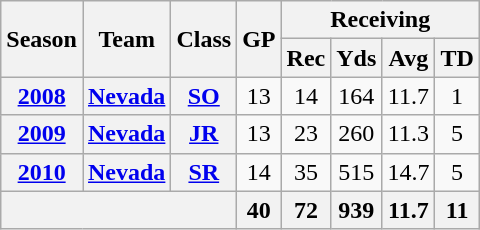<table class="wikitable" style="text-align:center;">
<tr>
<th rowspan="2">Season</th>
<th rowspan="2">Team</th>
<th rowspan="2">Class</th>
<th rowspan="2">GP</th>
<th colspan="4">Receiving</th>
</tr>
<tr>
<th>Rec</th>
<th>Yds</th>
<th>Avg</th>
<th>TD</th>
</tr>
<tr>
<th><a href='#'>2008</a></th>
<th><a href='#'>Nevada</a></th>
<th><a href='#'>SO</a></th>
<td>13</td>
<td>14</td>
<td>164</td>
<td>11.7</td>
<td>1</td>
</tr>
<tr>
<th><a href='#'>2009</a></th>
<th><a href='#'>Nevada</a></th>
<th><a href='#'>JR</a></th>
<td>13</td>
<td>23</td>
<td>260</td>
<td>11.3</td>
<td>5</td>
</tr>
<tr>
<th><a href='#'>2010</a></th>
<th><a href='#'>Nevada</a></th>
<th><a href='#'>SR</a></th>
<td>14</td>
<td>35</td>
<td>515</td>
<td>14.7</td>
<td>5</td>
</tr>
<tr>
<th colspan="3"></th>
<th>40</th>
<th>72</th>
<th>939</th>
<th>11.7</th>
<th>11</th>
</tr>
</table>
